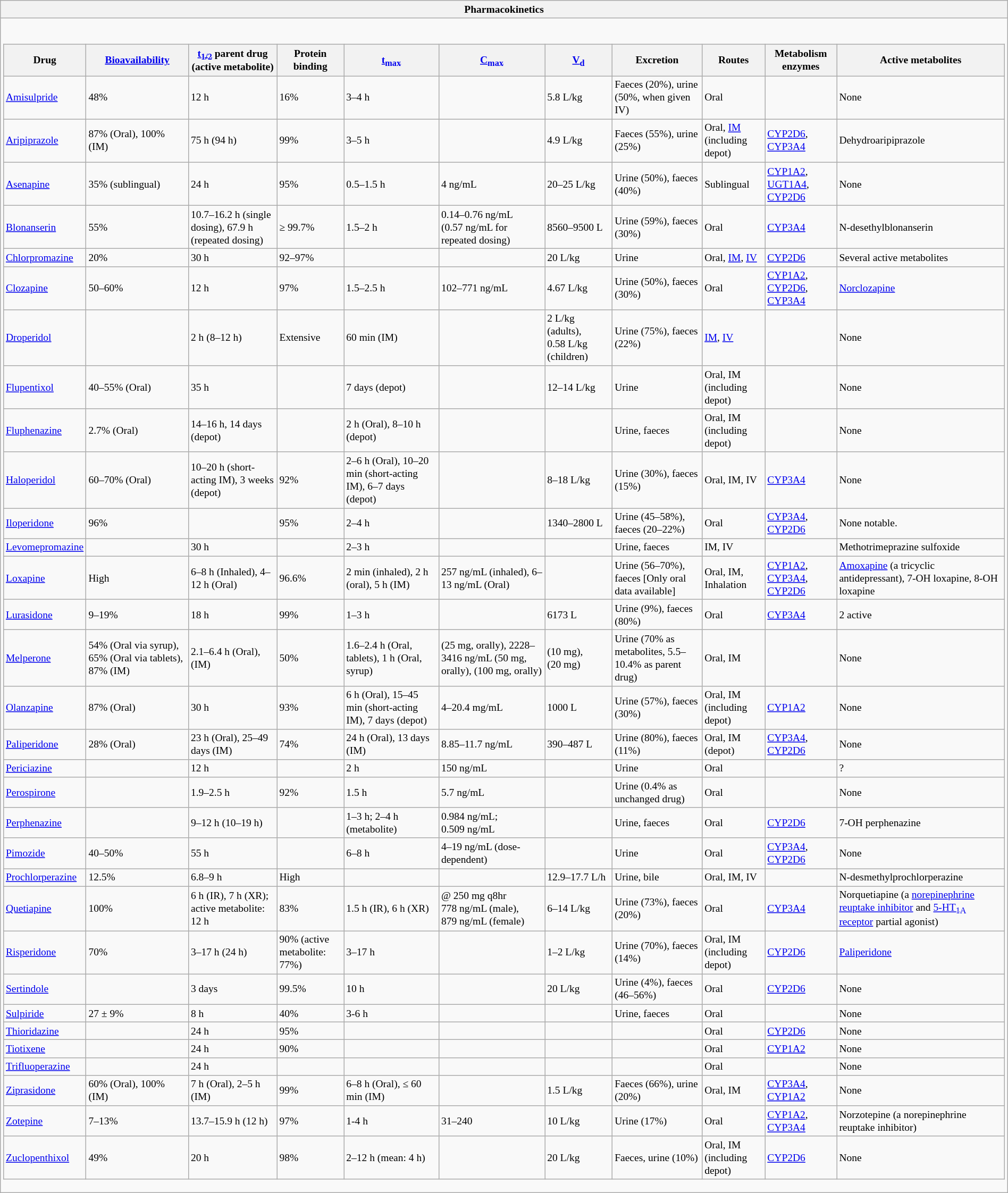<table class="wikitable collapsible collapsed" style="font-size:85%; width:100%;">
<tr>
<th colspan=11 style="font-size:small;">Pharmacokinetics</th>
</tr>
<tr>
<td><br><table class="wikitable sortable" style="font-size:small; width:100%;" colspan="11">
<tr>
<th>Drug</th>
<th><a href='#'>Bioavailability</a></th>
<th><a href='#'>t<sub>1/2</sub></a> parent drug <br>(active metabolite)</th>
<th>Protein binding</th>
<th><a href='#'>t<sub>max</sub></a></th>
<th><a href='#'>C<sub>max</sub></a></th>
<th><a href='#'>V<sub>d</sub></a></th>
<th>Excretion</th>
<th>Routes</th>
<th>Metabolism enzymes</th>
<th>Active metabolites</th>
</tr>
<tr>
<td><a href='#'>Amisulpride</a></td>
<td>48%</td>
<td>12 h</td>
<td>16%</td>
<td>3–4 h</td>
<td></td>
<td>5.8 L/kg</td>
<td>Faeces (20%), urine (50%, when given IV)</td>
<td>Oral</td>
<td></td>
<td>None</td>
</tr>
<tr>
<td><a href='#'>Aripiprazole</a></td>
<td>87% (Oral), 100% (IM)</td>
<td>75 h (94 h)</td>
<td>99%</td>
<td>3–5 h</td>
<td></td>
<td>4.9 L/kg</td>
<td>Faeces (55%), urine (25%)</td>
<td>Oral, <a href='#'>IM</a> (including depot)</td>
<td><a href='#'>CYP2D6</a>, <a href='#'>CYP3A4</a></td>
<td>Dehydroaripiprazole</td>
</tr>
<tr>
<td><a href='#'>Asenapine</a></td>
<td>35% (sublingual)</td>
<td>24 h</td>
<td>95%</td>
<td>0.5–1.5 h</td>
<td>4 ng/mL</td>
<td>20–25 L/kg</td>
<td>Urine (50%), faeces (40%)</td>
<td>Sublingual</td>
<td><a href='#'>CYP1A2</a>, <a href='#'>UGT1A4</a>, <a href='#'>CYP2D6</a></td>
<td>None</td>
</tr>
<tr>
<td><a href='#'>Blonanserin</a></td>
<td>55%</td>
<td>10.7–16.2 h (single dosing), 67.9 h (repeated dosing)</td>
<td>≥ 99.7%</td>
<td>1.5–2 h</td>
<td>0.14–0.76 ng/mL (0.57 ng/mL for repeated dosing)</td>
<td>8560–9500 L</td>
<td>Urine (59%), faeces (30%)</td>
<td>Oral</td>
<td><a href='#'>CYP3A4</a></td>
<td>N-desethylblonanserin</td>
</tr>
<tr>
<td><a href='#'>Chlorpromazine</a></td>
<td>20%</td>
<td>30 h</td>
<td>92–97%</td>
<td></td>
<td></td>
<td>20 L/kg</td>
<td>Urine</td>
<td>Oral, <a href='#'>IM</a>, <a href='#'>IV</a></td>
<td><a href='#'>CYP2D6</a></td>
<td>Several active metabolites</td>
</tr>
<tr>
<td><a href='#'>Clozapine</a></td>
<td>50–60%</td>
<td>12 h</td>
<td>97%</td>
<td>1.5–2.5 h</td>
<td>102–771 ng/mL</td>
<td>4.67 L/kg</td>
<td>Urine (50%), faeces (30%)</td>
<td>Oral</td>
<td><a href='#'>CYP1A2</a>, <a href='#'>CYP2D6</a>, <a href='#'>CYP3A4</a></td>
<td><a href='#'>Norclozapine</a></td>
</tr>
<tr>
<td><a href='#'>Droperidol</a></td>
<td></td>
<td>2 h (8–12 h)</td>
<td>Extensive</td>
<td>60 min (IM)</td>
<td></td>
<td>2 L/kg (adults), 0.58 L/kg (children)</td>
<td>Urine (75%), faeces (22%)</td>
<td><a href='#'>IM</a>, <a href='#'>IV</a></td>
<td></td>
<td>None</td>
</tr>
<tr>
<td><a href='#'>Flupentixol</a></td>
<td>40–55% (Oral)</td>
<td>35 h</td>
<td></td>
<td>7 days (depot)</td>
<td></td>
<td>12–14 L/kg</td>
<td>Urine</td>
<td>Oral, IM (including depot)</td>
<td></td>
<td>None</td>
</tr>
<tr>
<td><a href='#'>Fluphenazine</a></td>
<td>2.7% (Oral)</td>
<td>14–16 h, 14 days (depot)</td>
<td></td>
<td>2 h (Oral), 8–10 h (depot)</td>
<td></td>
<td></td>
<td>Urine, faeces</td>
<td>Oral, IM (including depot)</td>
<td></td>
<td>None</td>
</tr>
<tr>
<td><a href='#'>Haloperidol</a></td>
<td>60–70% (Oral)</td>
<td>10–20 h (short-acting IM), 3 weeks (depot)</td>
<td>92%</td>
<td>2–6 h (Oral), 10–20 min (short-acting IM), 6–7 days (depot)</td>
<td></td>
<td>8–18 L/kg</td>
<td>Urine (30%), faeces (15%)</td>
<td>Oral, IM, IV</td>
<td><a href='#'>CYP3A4</a></td>
<td>None</td>
</tr>
<tr>
<td><a href='#'>Iloperidone</a></td>
<td>96%</td>
<td></td>
<td>95%</td>
<td>2–4 h</td>
<td></td>
<td>1340–2800 L</td>
<td>Urine (45–58%), faeces (20–22%)</td>
<td>Oral</td>
<td><a href='#'>CYP3A4</a>, <a href='#'>CYP2D6</a></td>
<td>None notable.</td>
</tr>
<tr>
<td><a href='#'>Levomepromazine</a></td>
<td></td>
<td>30 h</td>
<td></td>
<td>2–3 h</td>
<td></td>
<td></td>
<td>Urine, faeces</td>
<td>IM, IV</td>
<td></td>
<td>Methotrimeprazine sulfoxide</td>
</tr>
<tr>
<td><a href='#'>Loxapine</a></td>
<td>High</td>
<td>6–8 h (Inhaled), 4–12 h (Oral)</td>
<td>96.6%</td>
<td>2 min (inhaled), 2 h (oral), 5 h (IM)</td>
<td>257 ng/mL (inhaled), 6–13 ng/mL (Oral)</td>
<td></td>
<td>Urine (56–70%), faeces [Only oral data available]</td>
<td>Oral, IM, Inhalation</td>
<td><a href='#'>CYP1A2</a>, <a href='#'>CYP3A4</a>, <a href='#'>CYP2D6</a></td>
<td><a href='#'>Amoxapine</a> (a tricyclic antidepressant), 7-OH loxapine, 8-OH loxapine</td>
</tr>
<tr>
<td><a href='#'>Lurasidone</a></td>
<td>9–19%</td>
<td>18 h</td>
<td>99%</td>
<td>1–3 h</td>
<td></td>
<td>6173 L</td>
<td>Urine (9%), faeces (80%)</td>
<td>Oral</td>
<td><a href='#'>CYP3A4</a></td>
<td>2 active</td>
</tr>
<tr>
<td><a href='#'>Melperone</a></td>
<td>54% (Oral via syrup), 65% (Oral via tablets), 87% (IM)</td>
<td>2.1–6.4 h (Oral),  (IM)</td>
<td>50%</td>
<td>1.6–2.4 h (Oral, tablets), 1 h (Oral, syrup)</td>
<td> (25 mg, orally), 2228–3416 ng/mL (50 mg, orally),  (100 mg, orally)</td>
<td> (10 mg),  (20 mg)</td>
<td>Urine (70% as metabolites, 5.5–10.4% as parent drug)</td>
<td>Oral, IM</td>
<td></td>
<td>None</td>
</tr>
<tr>
<td><a href='#'>Olanzapine</a></td>
<td>87% (Oral)</td>
<td>30 h</td>
<td>93%</td>
<td>6 h (Oral), 15–45 min (short-acting IM), 7 days (depot)</td>
<td>4–20.4 mg/mL</td>
<td>1000 L</td>
<td>Urine (57%), faeces (30%)</td>
<td>Oral, IM (including depot)</td>
<td><a href='#'>CYP1A2</a></td>
<td>None</td>
</tr>
<tr>
<td><a href='#'>Paliperidone</a></td>
<td>28% (Oral)</td>
<td>23 h (Oral), 25–49 days (IM)</td>
<td>74%</td>
<td>24 h (Oral), 13 days (IM)</td>
<td>8.85–11.7 ng/mL</td>
<td>390–487 L</td>
<td>Urine (80%), faeces (11%)</td>
<td>Oral, IM (depot)</td>
<td><a href='#'>CYP3A4</a>, <a href='#'>CYP2D6</a></td>
<td>None</td>
</tr>
<tr>
<td><a href='#'>Periciazine</a></td>
<td></td>
<td>12 h</td>
<td></td>
<td>2 h</td>
<td>150 ng/mL</td>
<td></td>
<td>Urine</td>
<td>Oral</td>
<td></td>
<td>?</td>
</tr>
<tr>
<td><a href='#'>Perospirone</a></td>
<td></td>
<td>1.9–2.5 h</td>
<td>92%</td>
<td>1.5 h</td>
<td>5.7 ng/mL</td>
<td></td>
<td>Urine (0.4% as unchanged drug)</td>
<td>Oral</td>
<td></td>
<td>None</td>
</tr>
<tr>
<td><a href='#'>Perphenazine</a></td>
<td></td>
<td>9–12 h (10–19 h)</td>
<td></td>
<td>1–3 h; 2–4 h (metabolite)</td>
<td>0.984 ng/mL; 0.509 ng/mL</td>
<td></td>
<td>Urine, faeces</td>
<td>Oral</td>
<td><a href='#'>CYP2D6</a></td>
<td>7-OH perphenazine</td>
</tr>
<tr>
<td><a href='#'>Pimozide</a></td>
<td>40–50%</td>
<td>55 h</td>
<td></td>
<td>6–8 h</td>
<td>4–19 ng/mL (dose-dependent)</td>
<td></td>
<td>Urine</td>
<td>Oral</td>
<td><a href='#'>CYP3A4</a>, <a href='#'>CYP2D6</a></td>
<td>None</td>
</tr>
<tr>
<td><a href='#'>Prochlorperazine</a></td>
<td>12.5%</td>
<td>6.8–9 h</td>
<td>High</td>
<td></td>
<td></td>
<td>12.9–17.7 L/h</td>
<td>Urine, bile</td>
<td>Oral, IM, IV</td>
<td></td>
<td>N-desmethylprochlorperazine</td>
</tr>
<tr>
<td><a href='#'>Quetiapine</a></td>
<td>100%</td>
<td>6 h (IR), 7 h (XR); active metabolite: 12 h</td>
<td>83%</td>
<td>1.5 h (IR), 6 h (XR)</td>
<td>@ 250 mg q8hr 778 ng/mL (male), 879 ng/mL (female)</td>
<td>6–14 L/kg</td>
<td>Urine (73%), faeces (20%)</td>
<td>Oral</td>
<td><a href='#'>CYP3A4</a></td>
<td>Norquetiapine (a <a href='#'>norepinephrine reuptake inhibitor</a> and <a href='#'>5-HT<sub>1A</sub> receptor</a> partial agonist)</td>
</tr>
<tr>
<td><a href='#'>Risperidone</a></td>
<td>70%</td>
<td>3–17 h (24 h)</td>
<td>90% (active metabolite: 77%)</td>
<td>3–17 h</td>
<td></td>
<td>1–2 L/kg</td>
<td>Urine (70%), faeces (14%)</td>
<td>Oral, IM (including depot)</td>
<td><a href='#'>CYP2D6</a></td>
<td><a href='#'>Paliperidone</a></td>
</tr>
<tr>
<td><a href='#'>Sertindole</a></td>
<td></td>
<td>3 days</td>
<td>99.5%</td>
<td>10 h</td>
<td></td>
<td>20 L/kg</td>
<td>Urine (4%), faeces (46–56%)</td>
<td>Oral</td>
<td><a href='#'>CYP2D6</a></td>
<td>None</td>
</tr>
<tr>
<td><a href='#'>Sulpiride</a></td>
<td>27 ± 9%</td>
<td>8 h</td>
<td>40%</td>
<td>3-6 h</td>
<td></td>
<td></td>
<td>Urine, faeces</td>
<td>Oral</td>
<td></td>
<td>None</td>
</tr>
<tr>
<td><a href='#'>Thioridazine</a></td>
<td></td>
<td>24 h</td>
<td>95%</td>
<td></td>
<td></td>
<td></td>
<td></td>
<td>Oral</td>
<td><a href='#'>CYP2D6</a></td>
<td>None</td>
</tr>
<tr>
<td><a href='#'>Tiotixene</a></td>
<td></td>
<td>24 h</td>
<td>90%</td>
<td></td>
<td></td>
<td></td>
<td></td>
<td>Oral</td>
<td><a href='#'>CYP1A2</a></td>
<td>None</td>
</tr>
<tr>
<td><a href='#'>Trifluoperazine</a></td>
<td></td>
<td>24 h</td>
<td></td>
<td></td>
<td></td>
<td></td>
<td></td>
<td>Oral</td>
<td></td>
<td>None</td>
</tr>
<tr>
<td><a href='#'>Ziprasidone</a></td>
<td>60% (Oral), 100% (IM)</td>
<td>7 h (Oral), 2–5 h (IM)</td>
<td>99%</td>
<td>6–8 h (Oral), ≤ 60 min (IM)</td>
<td></td>
<td>1.5 L/kg</td>
<td>Faeces (66%), urine (20%)</td>
<td>Oral, IM</td>
<td><a href='#'>CYP3A4</a>, <a href='#'>CYP1A2</a></td>
<td>None</td>
</tr>
<tr>
<td><a href='#'>Zotepine</a></td>
<td>7–13%</td>
<td>13.7–15.9 h (12 h)</td>
<td>97%</td>
<td>1-4 h</td>
<td>31–240</td>
<td>10 L/kg</td>
<td>Urine (17%)</td>
<td>Oral</td>
<td><a href='#'>CYP1A2</a>, <a href='#'>CYP3A4</a></td>
<td>Norzotepine (a norepinephrine reuptake inhibitor)</td>
</tr>
<tr>
<td><a href='#'>Zuclopenthixol</a></td>
<td>49%</td>
<td>20 h</td>
<td>98%</td>
<td>2–12 h (mean: 4 h)</td>
<td></td>
<td>20 L/kg</td>
<td>Faeces, urine (10%)</td>
<td>Oral, IM (including depot)</td>
<td><a href='#'>CYP2D6</a></td>
<td>None</td>
</tr>
</table>
</td>
</tr>
</table>
